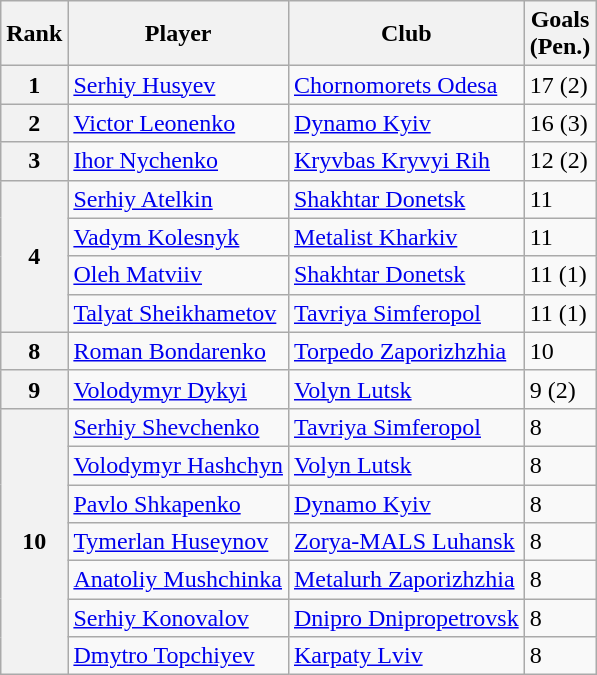<table class="wikitable">
<tr>
<th>Rank</th>
<th>Player</th>
<th>Club</th>
<th>Goals<br>(Pen.)</th>
</tr>
<tr>
<th>1</th>
<td style="text-align:left;"> <a href='#'>Serhiy Husyev</a></td>
<td style="text-align:left;"><a href='#'>Chornomorets Odesa</a></td>
<td>17 (2)</td>
</tr>
<tr>
<th>2</th>
<td style="text-align:left;"> <a href='#'>Victor Leonenko</a></td>
<td style="text-align:left;"><a href='#'>Dynamo Kyiv</a></td>
<td>16 (3)</td>
</tr>
<tr>
<th>3</th>
<td style="text-align:left;"> <a href='#'>Ihor Nychenko</a></td>
<td style="text-align:left;"><a href='#'>Kryvbas Kryvyi Rih</a></td>
<td>12 (2)</td>
</tr>
<tr>
<th rowspan=4>4</th>
<td style="text-align:left;"> <a href='#'>Serhiy Atelkin</a></td>
<td style="text-align:left;"><a href='#'>Shakhtar Donetsk</a></td>
<td>11</td>
</tr>
<tr>
<td style="text-align:left;"> <a href='#'>Vadym Kolesnyk</a></td>
<td style="text-align:left;"><a href='#'>Metalist Kharkiv</a></td>
<td>11</td>
</tr>
<tr>
<td style="text-align:left;"> <a href='#'>Oleh Matviiv</a></td>
<td style="text-align:left;"><a href='#'>Shakhtar Donetsk</a></td>
<td>11 (1)</td>
</tr>
<tr>
<td style="text-align:left;"> <a href='#'>Talyat Sheikhametov</a></td>
<td style="text-align:left;"><a href='#'>Tavriya Simferopol</a></td>
<td>11 (1)</td>
</tr>
<tr>
<th>8</th>
<td style="text-align:left;"> <a href='#'>Roman Bondarenko</a></td>
<td style="text-align:left;"><a href='#'>Torpedo Zaporizhzhia</a></td>
<td>10</td>
</tr>
<tr>
<th>9</th>
<td style="text-align:left;"> <a href='#'>Volodymyr Dykyi</a></td>
<td style="text-align:left;"><a href='#'>Volyn Lutsk</a></td>
<td>9 (2)</td>
</tr>
<tr>
<th rowspan=7>10</th>
<td style="text-align:left;"> <a href='#'>Serhiy Shevchenko</a></td>
<td style="text-align:left;"><a href='#'>Tavriya Simferopol</a></td>
<td>8</td>
</tr>
<tr>
<td style="text-align:left;"> <a href='#'>Volodymyr Hashchyn</a></td>
<td style="text-align:left;"><a href='#'>Volyn Lutsk</a></td>
<td>8</td>
</tr>
<tr>
<td style="text-align:left;"> <a href='#'>Pavlo Shkapenko</a></td>
<td style="text-align:left;"><a href='#'>Dynamo Kyiv</a></td>
<td>8</td>
</tr>
<tr>
<td style="text-align:left;"> <a href='#'>Tymerlan Huseynov</a></td>
<td style="text-align:left;"><a href='#'>Zorya-MALS Luhansk</a></td>
<td>8</td>
</tr>
<tr>
<td style="text-align:left;"> <a href='#'>Anatoliy Mushchinka</a></td>
<td style="text-align:left;"><a href='#'>Metalurh Zaporizhzhia</a></td>
<td>8</td>
</tr>
<tr>
<td style="text-align:left;"> <a href='#'>Serhiy Konovalov</a></td>
<td style="text-align:left;"><a href='#'>Dnipro Dnipropetrovsk</a></td>
<td>8</td>
</tr>
<tr>
<td style="text-align:left;"> <a href='#'>Dmytro Topchiyev</a></td>
<td style="text-align:left;"><a href='#'>Karpaty Lviv</a></td>
<td>8</td>
</tr>
</table>
